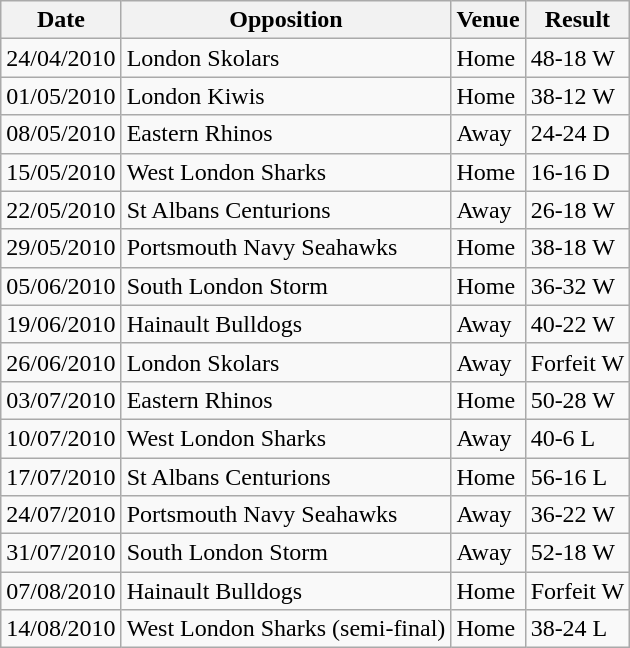<table class="wikitable">
<tr>
<th>Date</th>
<th>Opposition</th>
<th>Venue</th>
<th>Result</th>
</tr>
<tr>
<td>24/04/2010</td>
<td>London Skolars</td>
<td>Home</td>
<td>48-18 W</td>
</tr>
<tr>
<td>01/05/2010</td>
<td>London Kiwis</td>
<td>Home</td>
<td>38-12 W</td>
</tr>
<tr>
<td>08/05/2010</td>
<td>Eastern Rhinos</td>
<td>Away</td>
<td>24-24 D</td>
</tr>
<tr>
<td>15/05/2010</td>
<td>West London Sharks</td>
<td>Home</td>
<td>16-16 D</td>
</tr>
<tr>
<td>22/05/2010</td>
<td>St Albans Centurions</td>
<td>Away</td>
<td>26-18 W</td>
</tr>
<tr>
<td>29/05/2010</td>
<td>Portsmouth Navy Seahawks</td>
<td>Home</td>
<td>38-18 W</td>
</tr>
<tr>
<td>05/06/2010</td>
<td>South London Storm</td>
<td>Home</td>
<td>36-32 W</td>
</tr>
<tr>
<td>19/06/2010</td>
<td>Hainault Bulldogs</td>
<td>Away</td>
<td>40-22 W</td>
</tr>
<tr>
<td>26/06/2010</td>
<td>London Skolars</td>
<td>Away</td>
<td>Forfeit W</td>
</tr>
<tr>
<td>03/07/2010</td>
<td>Eastern Rhinos</td>
<td>Home</td>
<td>50-28 W</td>
</tr>
<tr>
<td>10/07/2010</td>
<td>West London Sharks</td>
<td>Away</td>
<td>40-6 L</td>
</tr>
<tr>
<td>17/07/2010</td>
<td>St Albans Centurions</td>
<td>Home</td>
<td>56-16 L</td>
</tr>
<tr>
<td>24/07/2010</td>
<td>Portsmouth Navy Seahawks</td>
<td>Away</td>
<td>36-22 W</td>
</tr>
<tr>
<td>31/07/2010</td>
<td>South London Storm</td>
<td>Away</td>
<td>52-18 W</td>
</tr>
<tr>
<td>07/08/2010</td>
<td>Hainault Bulldogs</td>
<td>Home</td>
<td>Forfeit W</td>
</tr>
<tr>
<td>14/08/2010</td>
<td>West London Sharks (semi-final)</td>
<td>Home</td>
<td>38-24 L</td>
</tr>
</table>
